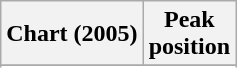<table class="wikitable sortable plainrowheaders" style="text-align:center">
<tr>
<th>Chart (2005)</th>
<th>Peak<br> position</th>
</tr>
<tr>
</tr>
<tr>
</tr>
<tr>
</tr>
<tr>
</tr>
</table>
